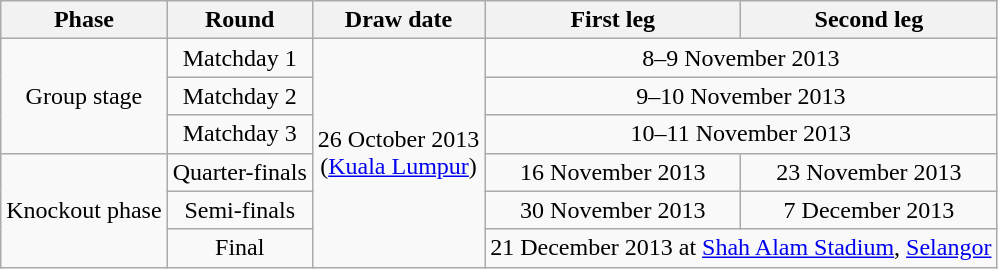<table class="wikitable" style="text-align:center">
<tr>
<th>Phase</th>
<th>Round</th>
<th>Draw date</th>
<th>First leg</th>
<th>Second leg</th>
</tr>
<tr>
<td rowspan=3>Group stage</td>
<td>Matchday 1</td>
<td rowspan=6>26 October 2013<br>(<a href='#'>Kuala Lumpur</a>)</td>
<td colspan=2>8–9 November 2013</td>
</tr>
<tr>
<td>Matchday 2</td>
<td colspan=2>9–10 November 2013</td>
</tr>
<tr>
<td>Matchday 3</td>
<td colspan=2>10–11 November 2013</td>
</tr>
<tr>
<td rowspan=3>Knockout phase</td>
<td>Quarter-finals</td>
<td>16 November 2013</td>
<td>23 November 2013</td>
</tr>
<tr>
<td>Semi-finals</td>
<td>30 November 2013</td>
<td>7 December 2013</td>
</tr>
<tr>
<td>Final</td>
<td colspan=2>21 December 2013 at <a href='#'>Shah Alam Stadium</a>, <a href='#'>Selangor</a></td>
</tr>
</table>
